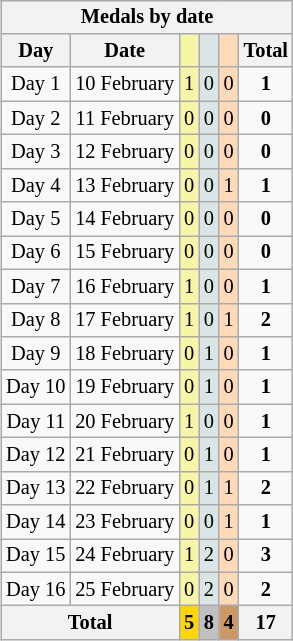<table class=wikitable style="font-size:85%;float:right;clear:right;">
<tr bgcolor=efefef>
<th colspan=6>Medals by date</th>
</tr>
<tr align=center>
<th>Day</th>
<th>Date</th>
<td bgcolor=#f7f6a8></td>
<td bgcolor=#dce5e5></td>
<td bgcolor=#ffdab9></td>
<th>Total</th>
</tr>
<tr align=center>
<td>Day 1</td>
<td>10 February</td>
<td bgcolor=F7F6A8>1</td>
<td bgcolor=DCE5E5>0</td>
<td bgcolor=FFDAB9>0</td>
<td><strong>1</strong></td>
</tr>
<tr align=center>
<td>Day 2</td>
<td>11 February</td>
<td bgcolor=F7F6A8>0</td>
<td bgcolor=DCE5E5>0</td>
<td bgcolor=FFDAB9>0</td>
<td><strong>0</strong></td>
</tr>
<tr align=center>
<td>Day 3</td>
<td>12 February</td>
<td bgcolor=F7F6A8>0</td>
<td bgcolor=DCE5E5>0</td>
<td bgcolor=FFDAB9>0</td>
<td><strong>0</strong></td>
</tr>
<tr align=center>
<td>Day 4</td>
<td>13 February</td>
<td bgcolor=F7F6A8>0</td>
<td bgcolor=DCE5E5>0</td>
<td bgcolor=FFDAB9>1</td>
<td><strong>1</strong></td>
</tr>
<tr align=center>
<td>Day 5</td>
<td>14 February</td>
<td bgcolor=F7F6A8>0</td>
<td bgcolor=DCE5E5>0</td>
<td bgcolor=FFDAB9>0</td>
<td><strong>0</strong></td>
</tr>
<tr align=center>
<td>Day 6</td>
<td>15 February</td>
<td bgcolor=F7F6A8>0</td>
<td bgcolor=DCE5E5>0</td>
<td bgcolor=FFDAB9>0</td>
<td><strong>0</strong></td>
</tr>
<tr align=center>
<td>Day 7</td>
<td>16 February</td>
<td bgcolor=F7F6A8>1</td>
<td bgcolor=DCE5E5>0</td>
<td bgcolor=FFDAB9>0</td>
<td><strong>1</strong></td>
</tr>
<tr align=center>
<td>Day 8</td>
<td>17 February</td>
<td bgcolor=F7F6A8>1</td>
<td bgcolor=DCE5E5>0</td>
<td bgcolor=FFDAB9>1</td>
<td><strong>2</strong></td>
</tr>
<tr align=center>
<td>Day 9</td>
<td>18 February</td>
<td bgcolor=F7F6A8>0</td>
<td bgcolor=DCE5E6>1</td>
<td bgcolor=FFDAB9>0</td>
<td><strong>1</strong></td>
</tr>
<tr align=center>
<td>Day 10</td>
<td>19 February</td>
<td bgcolor=F7F6A8>0</td>
<td bgcolor=DCE5E5>1</td>
<td bgcolor=FFDAB9>0</td>
<td><strong>1</strong></td>
</tr>
<tr align=center>
<td>Day 11</td>
<td>20 February</td>
<td bgcolor=F7F6A8>1</td>
<td bgcolor=DCE5E5>0</td>
<td bgcolor=FFDAB9>0</td>
<td><strong>1</strong></td>
</tr>
<tr align=center>
<td>Day 12</td>
<td>21 February</td>
<td bgcolor=F7F6A8>0</td>
<td bgcolor=DCE5E5>1</td>
<td bgcolor=FFDAB9>0</td>
<td><strong>1</strong></td>
</tr>
<tr align=center>
<td>Day 13</td>
<td>22 February</td>
<td bgcolor=F7F6A8>0</td>
<td bgcolor=DCE5E5>1</td>
<td bgcolor=FFDAB9>1</td>
<td><strong>2</strong></td>
</tr>
<tr align=center>
<td>Day 14</td>
<td>23 February</td>
<td bgcolor=F7F6A8>0</td>
<td bgcolor=DCE5E5>0</td>
<td bgcolor=FFDAB9>1</td>
<td><strong>1</strong></td>
</tr>
<tr align=center>
<td>Day 15</td>
<td>24 February</td>
<td bgcolor=F7F6A8>1</td>
<td bgcolor=DCE5E5>2</td>
<td bgcolor=FFDAB9>0</td>
<td><strong>3</strong></td>
</tr>
<tr align=center>
<td>Day 16</td>
<td>25 February</td>
<td bgcolor=F7F6A8>0</td>
<td bgcolor=DCE5E5>2</td>
<td bgcolor=FFDAB9>0</td>
<td><strong>2</strong></td>
</tr>
<tr>
<th colspan="2">Total</th>
<th style="background:gold;">5</th>
<th style="background:silver;">8</th>
<th style="background:#c96;">4</th>
<th>17</th>
</tr>
</table>
